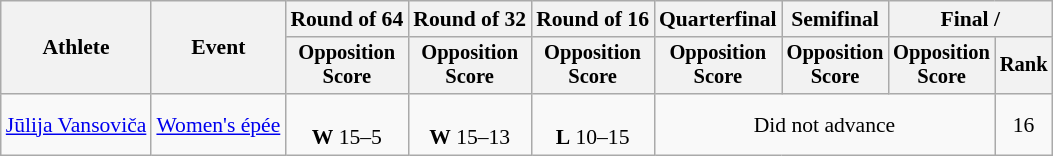<table class="wikitable" style="font-size:90%">
<tr>
<th rowspan="2">Athlete</th>
<th rowspan="2">Event</th>
<th>Round of 64</th>
<th>Round of 32</th>
<th>Round of 16</th>
<th>Quarterfinal</th>
<th>Semifinal</th>
<th colspan=2>Final / </th>
</tr>
<tr style="font-size:95%">
<th>Opposition <br> Score</th>
<th>Opposition <br> Score</th>
<th>Opposition <br> Score</th>
<th>Opposition <br> Score</th>
<th>Opposition <br> Score</th>
<th>Opposition <br> Score</th>
<th>Rank</th>
</tr>
<tr align=center>
<td align=left><a href='#'>Jūlija Vansoviča</a></td>
<td align=left><a href='#'>Women's épée</a></td>
<td><br><strong>W</strong> 15–5</td>
<td><br><strong>W</strong> 15–13</td>
<td><br><strong>L</strong> 10–15</td>
<td colspan=3>Did not advance</td>
<td>16</td>
</tr>
</table>
